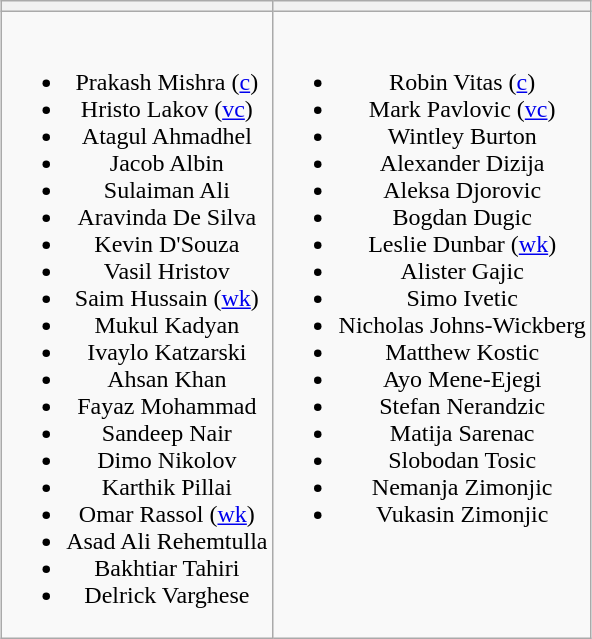<table class="wikitable" style="text-align:center; margin:auto">
<tr>
<th></th>
<th></th>
</tr>
<tr style="vertical-align:top">
<td><br><ul><li>Prakash Mishra (<a href='#'>c</a>)</li><li>Hristo Lakov (<a href='#'>vc</a>)</li><li>Atagul Ahmadhel</li><li>Jacob Albin</li><li>Sulaiman Ali</li><li>Aravinda De Silva</li><li>Kevin D'Souza</li><li>Vasil Hristov</li><li>Saim Hussain (<a href='#'>wk</a>)</li><li>Mukul Kadyan</li><li>Ivaylo Katzarski</li><li>Ahsan Khan</li><li>Fayaz Mohammad</li><li>Sandeep Nair</li><li>Dimo Nikolov</li><li>Karthik Pillai</li><li>Omar Rassol (<a href='#'>wk</a>)</li><li>Asad Ali Rehemtulla</li><li>Bakhtiar Tahiri</li><li>Delrick Varghese</li></ul></td>
<td><br><ul><li>Robin Vitas (<a href='#'>c</a>)</li><li>Mark Pavlovic (<a href='#'>vc</a>)</li><li>Wintley Burton</li><li>Alexander Dizija</li><li>Aleksa Djorovic</li><li>Bogdan Dugic</li><li>Leslie Dunbar (<a href='#'>wk</a>)</li><li>Alister Gajic</li><li>Simo Ivetic</li><li>Nicholas Johns-Wickberg</li><li>Matthew Kostic</li><li>Ayo Mene-Ejegi</li><li>Stefan Nerandzic</li><li>Matija Sarenac</li><li>Slobodan Tosic</li><li>Nemanja Zimonjic</li><li>Vukasin Zimonjic</li></ul></td>
</tr>
</table>
